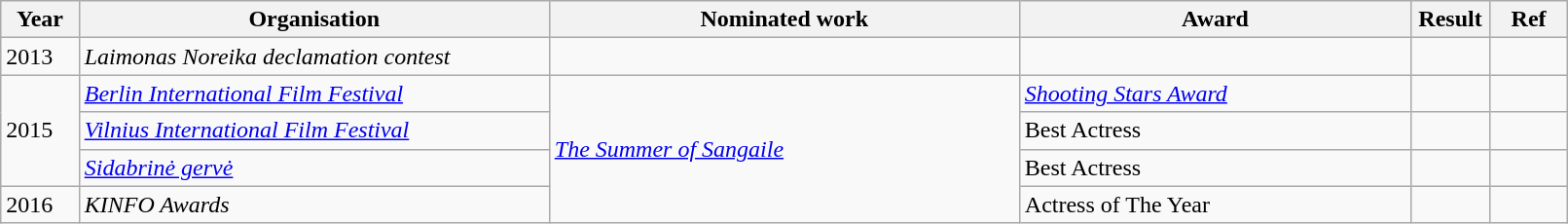<table class="wikitable" width="85%">
<tr style="text-align: center;">
<th width="5%">Year</th>
<th width="30%">Organisation</th>
<th width="30%">Nominated work</th>
<th width="25%">Award</th>
<th width="5%">Result</th>
<th width="5%">Ref</th>
</tr>
<tr>
<td>2013</td>
<td><em>Laimonas Noreika declamation contest</em></td>
<td></td>
<td></td>
<td></td>
<td></td>
</tr>
<tr>
<td rowspan=3>2015</td>
<td><em><a href='#'>Berlin International Film Festival</a></em></td>
<td rowspan=4><em><a href='#'>The Summer of Sangaile</a></em></td>
<td><em><a href='#'>Shooting Stars Award</a></em></td>
<td></td>
<td></td>
</tr>
<tr>
<td><em><a href='#'>Vilnius International Film Festival</a></em></td>
<td>Best Actress</td>
<td></td>
<td></td>
</tr>
<tr>
<td><em><a href='#'>Sidabrinė gervė</a></em></td>
<td>Best Actress</td>
<td></td>
<td></td>
</tr>
<tr>
<td>2016</td>
<td><em>KINFO Awards</em></td>
<td>Actress of The Year</td>
<td></td>
<td></td>
</tr>
</table>
